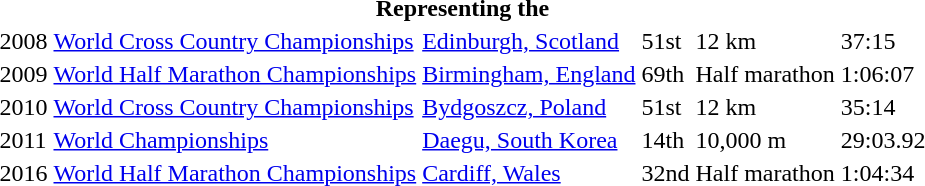<table>
<tr>
<th colspan="7">Representing the </th>
</tr>
<tr>
<td>2008</td>
<td><a href='#'>World Cross Country Championships</a></td>
<td><a href='#'>Edinburgh, Scotland</a></td>
<td>51st</td>
<td>12 km</td>
<td>37:15</td>
</tr>
<tr>
<td>2009</td>
<td><a href='#'>World Half Marathon Championships</a></td>
<td><a href='#'>Birmingham, England</a></td>
<td>69th</td>
<td>Half marathon</td>
<td>1:06:07</td>
</tr>
<tr>
<td>2010</td>
<td><a href='#'>World Cross Country Championships</a></td>
<td><a href='#'>Bydgoszcz, Poland</a></td>
<td>51st</td>
<td>12 km</td>
<td>35:14</td>
</tr>
<tr>
<td>2011</td>
<td><a href='#'>World Championships</a></td>
<td><a href='#'>Daegu, South Korea</a></td>
<td>14th</td>
<td>10,000 m</td>
<td>29:03.92</td>
</tr>
<tr>
<td>2016</td>
<td><a href='#'>World Half Marathon  Championships</a></td>
<td><a href='#'>Cardiff, Wales</a></td>
<td>32nd</td>
<td>Half marathon</td>
<td>1:04:34</td>
</tr>
</table>
